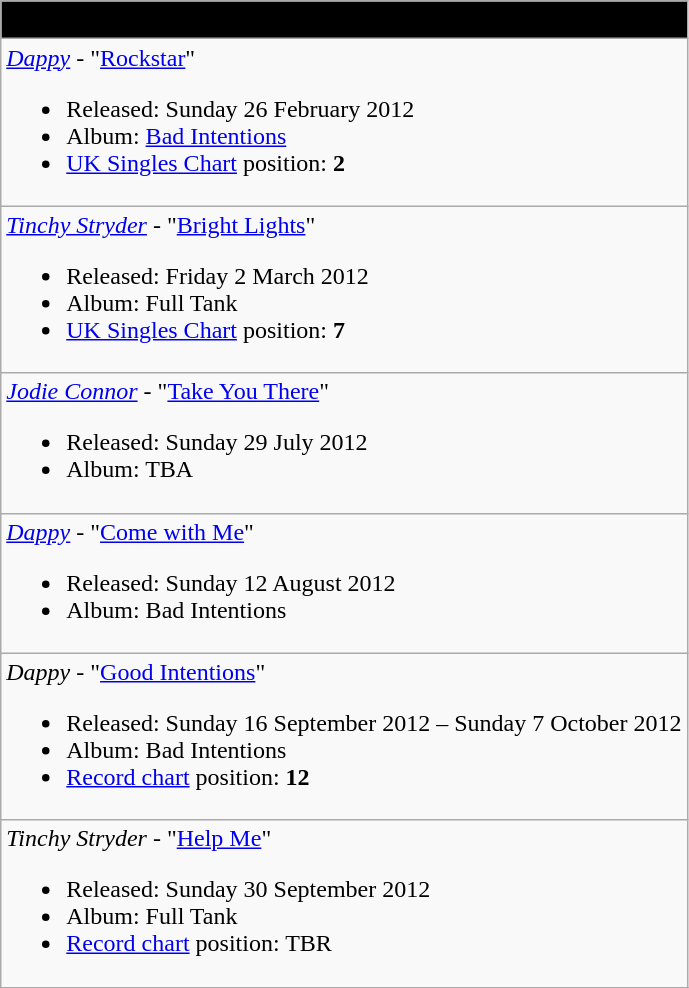<table class="wikitable">
<tr>
<th style="background:#000000;" align="center"><span>Information</span></th>
</tr>
<tr>
<td align="left"><em><a href='#'>Dappy</a></em> - "<a href='#'>Rockstar</a>"<br><ul><li>Released:  Sunday 26 February 2012</li><li>Album: <a href='#'>Bad Intentions</a></li><li><a href='#'>UK Singles Chart</a> position: <strong>2</strong></li></ul></td>
</tr>
<tr>
<td align="left"><em><a href='#'>Tinchy Stryder</a></em> - "<a href='#'>Bright Lights</a>"<br><ul><li>Released: Friday 2 March 2012</li><li>Album: Full Tank</li><li><a href='#'>UK Singles Chart</a> position: <strong>7</strong></li></ul></td>
</tr>
<tr>
<td align="left"><em><a href='#'>Jodie Connor</a></em> - "<a href='#'>Take You There</a>"<br><ul><li>Released: Sunday 29 July 2012</li><li>Album: TBA</li></ul></td>
</tr>
<tr>
<td align="left"><em><a href='#'>Dappy</a></em> - "<a href='#'>Come with Me</a>"<br><ul><li>Released: Sunday 12 August 2012</li><li>Album: Bad Intentions</li></ul></td>
</tr>
<tr>
<td align="left"><em>Dappy</em> - "<a href='#'>Good Intentions</a>"<br><ul><li>Released: Sunday 16 September 2012 – Sunday 7 October 2012</li><li>Album: Bad Intentions</li><li><a href='#'>Record chart</a> position: <strong>12</strong></li></ul></td>
</tr>
<tr>
<td align="left"><em>Tinchy Stryder</em> - "<a href='#'>Help Me</a>"<br><ul><li>Released: Sunday 30 September 2012</li><li>Album: Full Tank</li><li><a href='#'>Record chart</a> position: TBR</li></ul></td>
</tr>
<tr>
</tr>
</table>
